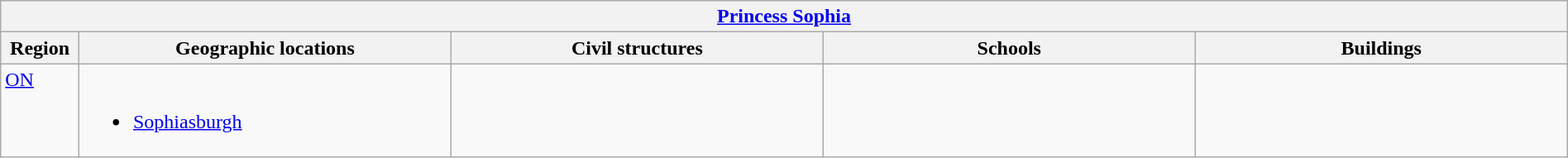<table class="wikitable" width="100%">
<tr>
<th colspan="6"> <a href='#'>Princess Sophia</a></th>
</tr>
<tr>
<th width="5%">Region</th>
<th width="23.75%">Geographic locations</th>
<th width="23.75%">Civil structures</th>
<th width="23.75%">Schools</th>
<th width="23.75%">Buildings</th>
</tr>
<tr>
<td align=left valign=top> <a href='#'>ON</a></td>
<td align=left valign=top><br><ul><li><a href='#'>Sophiasburgh</a></li></ul></td>
<td></td>
<td></td>
<td></td>
</tr>
</table>
